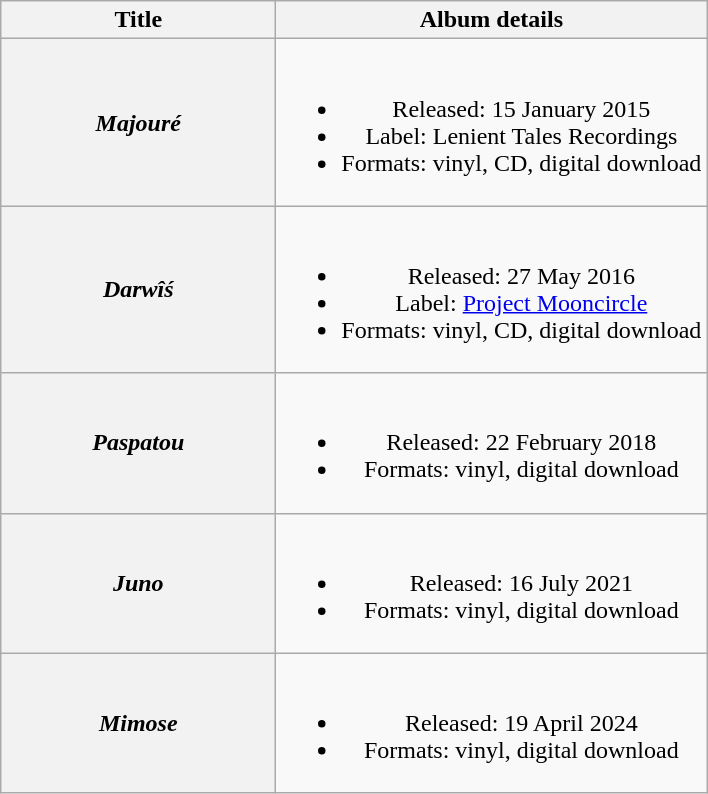<table class="wikitable plainrowheaders" style="text-align:center;">
<tr>
<th scope="col" style="width:11em;">Title</th>
<th scope="col">Album details</th>
</tr>
<tr>
<th scope="row"><em>Majouré</em></th>
<td><br><ul><li>Released: 15 January 2015</li><li>Label: Lenient Tales Recordings</li><li>Formats: vinyl, CD, digital download</li></ul></td>
</tr>
<tr>
<th scope="row"><em>Darwîś</em></th>
<td><br><ul><li>Released: 27 May 2016</li><li>Label: <a href='#'>Project Mooncircle</a></li><li>Formats: vinyl, CD, digital download</li></ul></td>
</tr>
<tr>
<th scope="row"><em>Paspatou</em></th>
<td><br><ul><li>Released: 22 February 2018</li><li>Formats: vinyl, digital download</li></ul></td>
</tr>
<tr>
<th scope="row"><em>Juno</em></th>
<td><br><ul><li>Released: 16 July 2021</li><li>Formats: vinyl, digital download</li></ul></td>
</tr>
<tr>
<th scope="row"><em>Mimose</em></th>
<td><br><ul><li>Released: 19 April 2024</li><li>Formats: vinyl, digital download</li></ul></td>
</tr>
</table>
